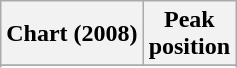<table class="wikitable sortable plainrowheaders" style="text-align:center">
<tr>
<th scope="col">Chart (2008)</th>
<th scope="col">Peak<br> position</th>
</tr>
<tr>
</tr>
<tr>
</tr>
</table>
